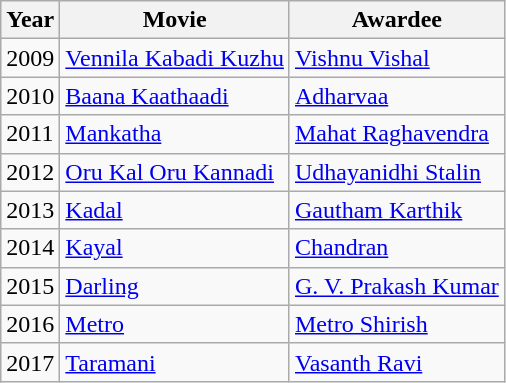<table class="wikitable">
<tr>
<th>Year</th>
<th>Movie</th>
<th>Awardee</th>
</tr>
<tr>
<td>2009</td>
<td><a href='#'>Vennila Kabadi Kuzhu</a></td>
<td><a href='#'>Vishnu Vishal</a></td>
</tr>
<tr>
<td>2010</td>
<td><a href='#'>Baana Kaathaadi</a></td>
<td><a href='#'>Adharvaa</a></td>
</tr>
<tr>
<td>2011</td>
<td><a href='#'>Mankatha</a></td>
<td><a href='#'>Mahat Raghavendra</a></td>
</tr>
<tr>
<td>2012</td>
<td><a href='#'>Oru Kal Oru Kannadi</a></td>
<td><a href='#'>Udhayanidhi Stalin</a></td>
</tr>
<tr>
<td>2013</td>
<td><a href='#'>Kadal</a></td>
<td><a href='#'>Gautham Karthik</a></td>
</tr>
<tr>
<td>2014</td>
<td><a href='#'>Kayal</a></td>
<td><a href='#'>Chandran</a></td>
</tr>
<tr>
<td>2015</td>
<td><a href='#'>Darling</a></td>
<td><a href='#'>G. V. Prakash Kumar</a></td>
</tr>
<tr>
<td>2016</td>
<td><a href='#'>Metro</a></td>
<td><a href='#'>Metro Shirish</a></td>
</tr>
<tr>
<td>2017</td>
<td><a href='#'>Taramani</a></td>
<td><a href='#'>Vasanth Ravi</a></td>
</tr>
</table>
